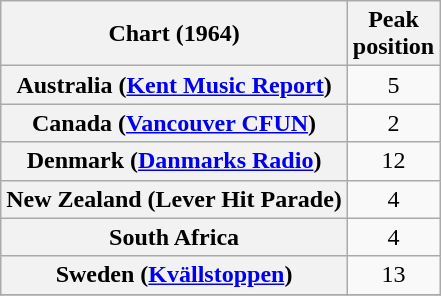<table class="wikitable sortable plainrowheaders" style="text-align:center">
<tr>
<th>Chart (1964)</th>
<th>Peak<br>position</th>
</tr>
<tr>
<th scope="row">Australia (<a href='#'>Kent Music Report</a>)</th>
<td>5</td>
</tr>
<tr>
<th scope="row">Canada (<a href='#'>Vancouver CFUN</a>)</th>
<td>2</td>
</tr>
<tr>
<th scope="row">Denmark (<a href='#'>Danmarks Radio</a>)</th>
<td>12</td>
</tr>
<tr>
<th scope="row">New Zealand (Lever Hit Parade)</th>
<td>4</td>
</tr>
<tr>
<th scope="row">South Africa</th>
<td>4</td>
</tr>
<tr>
<th scope="row">Sweden (<a href='#'>Kvällstoppen</a>)</th>
<td>13</td>
</tr>
<tr>
</tr>
</table>
